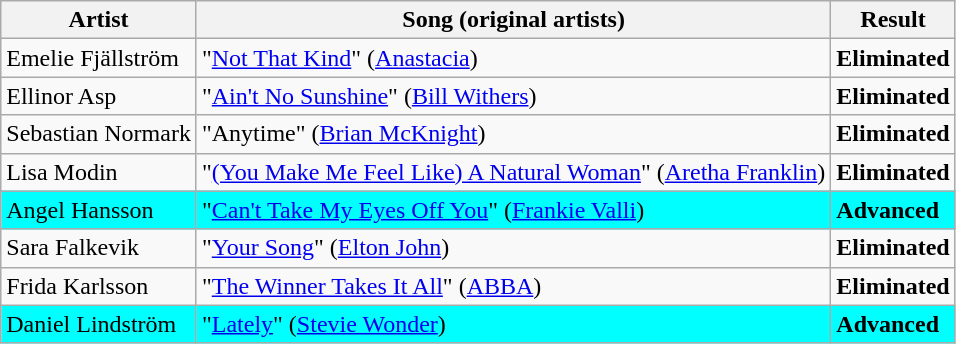<table class=wikitable>
<tr>
<th>Artist</th>
<th>Song (original artists)</th>
<th>Result</th>
</tr>
<tr>
<td>Emelie Fjällström</td>
<td>"<a href='#'>Not That Kind</a>" (<a href='#'>Anastacia</a>)</td>
<td><strong>Eliminated</strong></td>
</tr>
<tr>
<td>Ellinor Asp</td>
<td>"<a href='#'>Ain't No Sunshine</a>" (<a href='#'>Bill Withers</a>)</td>
<td><strong>Eliminated</strong></td>
</tr>
<tr>
<td>Sebastian Normark</td>
<td>"Anytime" (<a href='#'>Brian McKnight</a>)</td>
<td><strong>Eliminated</strong></td>
</tr>
<tr>
<td>Lisa Modin</td>
<td>"<a href='#'>(You Make Me Feel Like) A Natural Woman</a>" (<a href='#'>Aretha Franklin</a>)</td>
<td><strong>Eliminated</strong></td>
</tr>
<tr style="background:cyan;">
<td>Angel Hansson</td>
<td>"<a href='#'>Can't Take My Eyes Off You</a>" (<a href='#'>Frankie Valli</a>)</td>
<td><strong>Advanced</strong></td>
</tr>
<tr>
<td>Sara Falkevik</td>
<td>"<a href='#'>Your Song</a>" (<a href='#'>Elton John</a>)</td>
<td><strong>Eliminated</strong></td>
</tr>
<tr>
<td>Frida Karlsson</td>
<td>"<a href='#'>The Winner Takes It All</a>" (<a href='#'>ABBA</a>)</td>
<td><strong>Eliminated</strong></td>
</tr>
<tr style="background:cyan;">
<td>Daniel Lindström</td>
<td>"<a href='#'>Lately</a>" (<a href='#'>Stevie Wonder</a>)</td>
<td><strong>Advanced</strong></td>
</tr>
</table>
